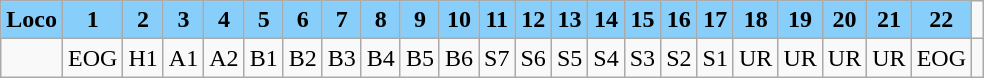<table class="wikitable plainrowheaders unsortable" style="text-align:center">
<tr>
<th scope="col" rowspan="1" style="background:lightskyblue;">Loco</th>
<th scope="col" rowspan="1" style="background:lightskyblue;">1</th>
<th scope="col" rowspan="1" style="background:lightskyblue;">2</th>
<th scope="col" rowspan="1" style="background:lightskyblue;">3</th>
<th scope="col" rowspan="1" style="background:lightskyblue;">4</th>
<th scope="col" rowspan="1" style="background:lightskyblue;">5</th>
<th scope="col" rowspan="1" style="background:lightskyblue;">6</th>
<th scope="col" rowspan="1" style="background:lightskyblue;">7</th>
<th scope="col" rowspan="1" style="background:lightskyblue;">8</th>
<th scope="col" rowspan="1" style="background:lightskyblue;">9</th>
<th scope="col" rowspan="1" style="background:lightskyblue;">10</th>
<th scope="col" rowspan="1" style="background:lightskyblue;">11</th>
<th scope="col" rowspan="1" style="background:lightskyblue;">12</th>
<th scope="col" rowspan="1" style="background:lightskyblue;">13</th>
<th scope="col" rowspan="1" style="background:lightskyblue;">14</th>
<th scope="col" rowspan="1" style="background:lightskyblue;">15</th>
<th scope="col" rowspan="1" style="background:lightskyblue;">16</th>
<th scope="col" rowspan="1" style="background:lightskyblue;">17</th>
<th scope="col" rowspan="1" style="background:lightskyblue;">18</th>
<th scope="col" rowspan="1" style="background:lightskyblue;">19</th>
<th scope="col" rowspan="1" style="background:lightskyblue;">20</th>
<th scope="col" rowspan="1" style="background:lightskyblue;">21</th>
<th scope="col" rowspan="1" style="background:lightskyblue;">22</th>
</tr>
<tr>
<td></td>
<td>EOG</td>
<td>H1</td>
<td>A1</td>
<td>A2</td>
<td>B1</td>
<td>B2</td>
<td>B3</td>
<td>B4</td>
<td>B5</td>
<td>B6</td>
<td>S7</td>
<td>S6</td>
<td>S5</td>
<td>S4</td>
<td>S3</td>
<td>S2</td>
<td>S1</td>
<td>UR</td>
<td>UR</td>
<td>UR</td>
<td>UR</td>
<td>EOG</td>
<td></td>
</tr>
</table>
